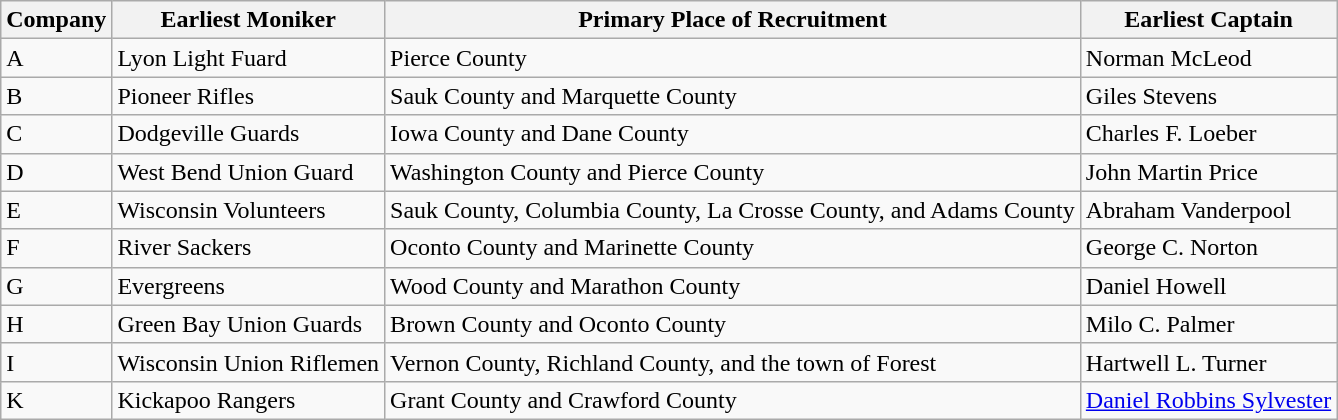<table class="wikitable">
<tr>
<th>Company</th>
<th>Earliest Moniker</th>
<th>Primary Place of Recruitment</th>
<th>Earliest Captain</th>
</tr>
<tr>
<td>A</td>
<td>Lyon Light Fuard</td>
<td>Pierce County</td>
<td>Norman McLeod</td>
</tr>
<tr>
<td>B</td>
<td>Pioneer Rifles</td>
<td>Sauk County and Marquette County</td>
<td>Giles Stevens</td>
</tr>
<tr>
<td>C</td>
<td>Dodgeville Guards</td>
<td>Iowa County and Dane County</td>
<td>Charles F. Loeber</td>
</tr>
<tr>
<td>D</td>
<td>West Bend Union Guard</td>
<td>Washington County and Pierce County</td>
<td>John Martin Price</td>
</tr>
<tr>
<td>E</td>
<td>Wisconsin Volunteers</td>
<td>Sauk County, Columbia County, La Crosse County, and Adams County</td>
<td>Abraham Vanderpool</td>
</tr>
<tr>
<td>F</td>
<td>River Sackers</td>
<td>Oconto County and Marinette County</td>
<td>George C. Norton</td>
</tr>
<tr>
<td>G</td>
<td>Evergreens</td>
<td>Wood County and Marathon County</td>
<td>Daniel Howell</td>
</tr>
<tr>
<td>H</td>
<td>Green Bay Union Guards</td>
<td>Brown County and Oconto County</td>
<td>Milo C. Palmer</td>
</tr>
<tr>
<td>I</td>
<td>Wisconsin Union Riflemen</td>
<td>Vernon County, Richland County, and the town of Forest</td>
<td>Hartwell L. Turner</td>
</tr>
<tr>
<td>K</td>
<td>Kickapoo Rangers</td>
<td>Grant County and Crawford County</td>
<td><a href='#'>Daniel Robbins Sylvester</a></td>
</tr>
</table>
